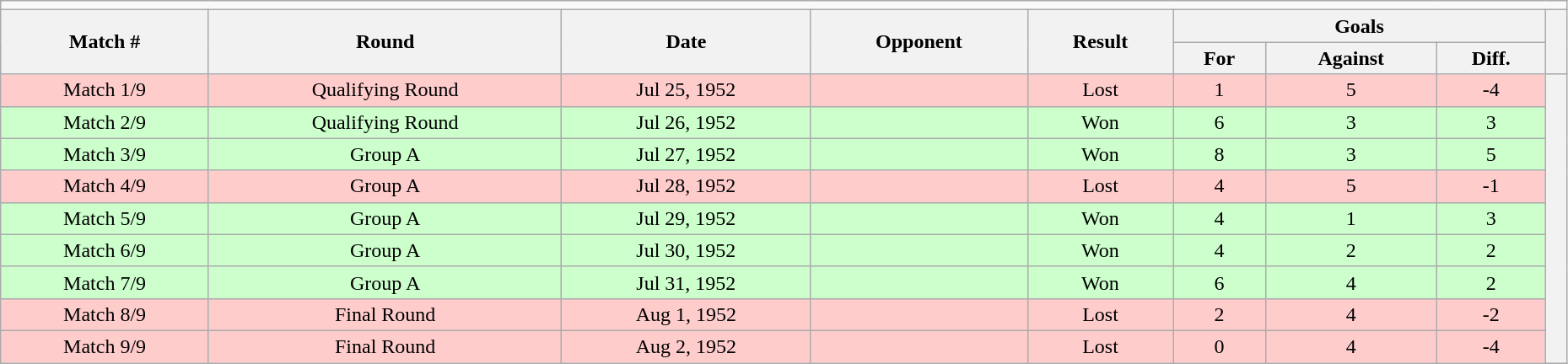<table class="wikitable" style="text-align: center; width: 98%; font-size: 100%; margin-left: 1em;">
<tr>
<td colspan="10"></td>
</tr>
<tr>
<th rowspan="2">Match #</th>
<th rowspan="2">Round</th>
<th rowspan="2">Date</th>
<th rowspan="2">Opponent</th>
<th rowspan="2">Result</th>
<th colspan="3">Goals</th>
<th rowspan="2"></th>
</tr>
<tr>
<th>For</th>
<th>Against</th>
<th>Diff.</th>
</tr>
<tr style="background: #fcc;">
<td>Match 1/9</td>
<td>Qualifying Round</td>
<td>Jul 25, 1952</td>
<td></td>
<td>Lost</td>
<td>1</td>
<td>5</td>
<td>-4</td>
<td rowspan="9" style="background: #f2f2f2;"></td>
</tr>
<tr style="background: #cfc;">
<td>Match 2/9</td>
<td>Qualifying Round</td>
<td>Jul 26, 1952</td>
<td></td>
<td>Won</td>
<td>6</td>
<td>3</td>
<td>3</td>
</tr>
<tr style="background: #cfc;">
<td>Match 3/9</td>
<td>Group A</td>
<td>Jul 27, 1952</td>
<td></td>
<td>Won</td>
<td>8</td>
<td>3</td>
<td>5</td>
</tr>
<tr style="background: #fcc;">
<td>Match 4/9</td>
<td>Group A</td>
<td>Jul 28, 1952</td>
<td></td>
<td>Lost</td>
<td>4</td>
<td>5</td>
<td>-1</td>
</tr>
<tr style="background: #cfc;">
<td>Match 5/9</td>
<td>Group A</td>
<td>Jul 29, 1952</td>
<td></td>
<td>Won</td>
<td>4</td>
<td>1</td>
<td>3</td>
</tr>
<tr style="background: #cfc;">
<td>Match 6/9</td>
<td>Group A</td>
<td>Jul 30, 1952</td>
<td></td>
<td>Won</td>
<td>4</td>
<td>2</td>
<td>2</td>
</tr>
<tr style="background: #cfc;">
<td>Match 7/9</td>
<td>Group A</td>
<td>Jul 31, 1952</td>
<td></td>
<td>Won</td>
<td>6</td>
<td>4</td>
<td>2</td>
</tr>
<tr style="background: #fcc;">
<td>Match 8/9</td>
<td>Final Round</td>
<td>Aug 1, 1952</td>
<td></td>
<td>Lost</td>
<td>2</td>
<td>4</td>
<td>-2</td>
</tr>
<tr style="background: #fcc;">
<td>Match 9/9</td>
<td>Final Round</td>
<td>Aug 2, 1952</td>
<td></td>
<td>Lost</td>
<td>0</td>
<td>4</td>
<td>-4</td>
</tr>
</table>
